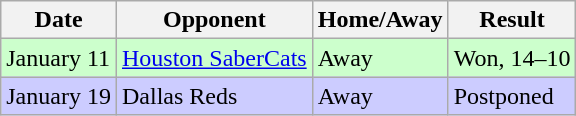<table class="wikitable">
<tr>
<th>Date</th>
<th>Opponent</th>
<th>Home/Away</th>
<th>Result</th>
</tr>
<tr bgcolor="#CCFFCC">
<td>January 11</td>
<td><a href='#'>Houston SaberCats</a></td>
<td>Away</td>
<td>Won, 14–10</td>
</tr>
<tr bgcolor="#CCCCFF">
<td>January 19</td>
<td>Dallas Reds</td>
<td>Away</td>
<td>Postponed</td>
</tr>
</table>
